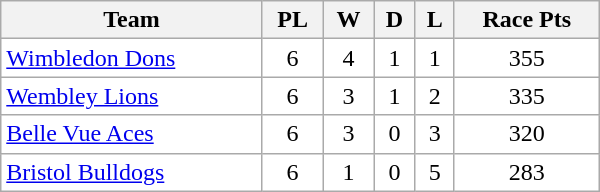<table class=wikitable width="400" style="background:#FFFFFF;">
<tr>
<th>Team</th>
<th>PL</th>
<th>W</th>
<th>D</th>
<th>L</th>
<th>Race Pts</th>
</tr>
<tr>
<td><a href='#'>Wimbledon Dons</a></td>
<td align="center">6</td>
<td align="center">4</td>
<td align="center">1</td>
<td align="center">1</td>
<td align="center">355</td>
</tr>
<tr>
<td><a href='#'>Wembley Lions</a></td>
<td align="center">6</td>
<td align="center">3</td>
<td align="center">1</td>
<td align="center">2</td>
<td align="center">335</td>
</tr>
<tr>
<td><a href='#'>Belle Vue Aces</a></td>
<td align="center">6</td>
<td align="center">3</td>
<td align="center">0</td>
<td align="center">3</td>
<td align="center">320</td>
</tr>
<tr>
<td><a href='#'>Bristol Bulldogs</a></td>
<td align="center">6</td>
<td align="center">1</td>
<td align="center">0</td>
<td align="center">5</td>
<td align="center">283</td>
</tr>
</table>
